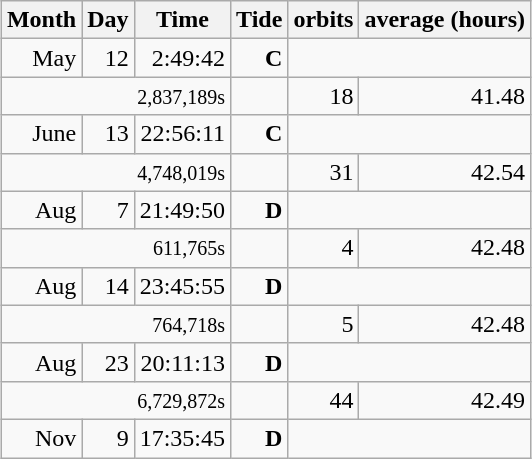<table class="wikitable" style="text-align:right; margin:1em auto 1em auto;">
<tr>
<th>Month</th>
<th>Day</th>
<th>Time</th>
<th>Tide</th>
<th>orbits</th>
<th>average (hours)</th>
</tr>
<tr>
<td>May</td>
<td>12</td>
<td>2:49:42</td>
<td><strong>C</strong></td>
<td colspan="2"></td>
</tr>
<tr>
<td colspan="3"><small>2,837,189s</small></td>
<td></td>
<td>18</td>
<td>41.48</td>
</tr>
<tr>
<td>June</td>
<td>13</td>
<td>22:56:11</td>
<td><strong>C</strong></td>
<td colspan="2"></td>
</tr>
<tr>
<td colspan="3"><small>4,748,019s</small></td>
<td></td>
<td>31</td>
<td>42.54</td>
</tr>
<tr>
<td>Aug</td>
<td>7</td>
<td>21:49:50</td>
<td><strong>D</strong></td>
<td colspan="2"></td>
</tr>
<tr>
<td colspan="3"><small>611,765s</small></td>
<td></td>
<td>4</td>
<td>42.48</td>
</tr>
<tr>
<td>Aug</td>
<td>14</td>
<td>23:45:55</td>
<td><strong>D</strong></td>
<td colspan="2"></td>
</tr>
<tr>
<td colspan="3"><small>764,718s</small></td>
<td></td>
<td>5</td>
<td>42.48</td>
</tr>
<tr>
<td>Aug</td>
<td>23</td>
<td>20:11:13</td>
<td><strong>D</strong></td>
<td colspan="2"></td>
</tr>
<tr>
<td colspan="3"><small>6,729,872s</small></td>
<td></td>
<td>44</td>
<td>42.49</td>
</tr>
<tr>
<td>Nov</td>
<td>9</td>
<td>17:35:45</td>
<td><strong>D</strong></td>
<td colspan="2"></td>
</tr>
</table>
